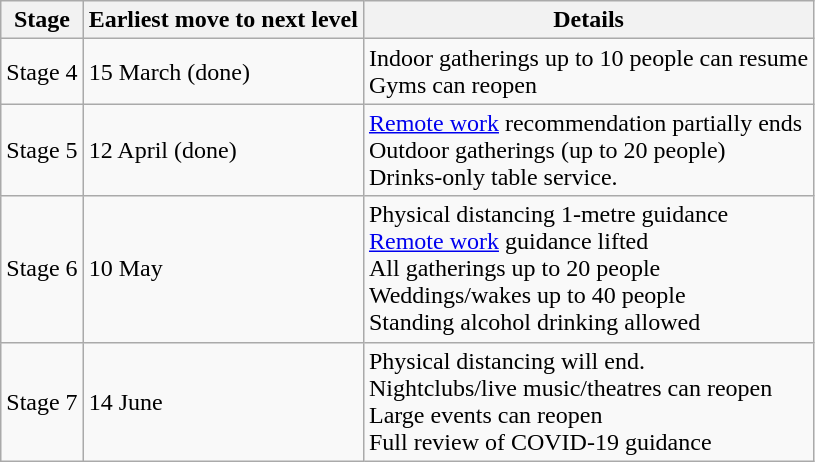<table class="wikitable">
<tr>
<th>Stage</th>
<th>Earliest move to next level</th>
<th>Details</th>
</tr>
<tr>
<td>Stage 4</td>
<td>15 March (done)</td>
<td>Indoor gatherings up to 10 people can resume<br>Gyms can reopen</td>
</tr>
<tr>
<td>Stage 5</td>
<td>12 April (done)</td>
<td><a href='#'>Remote work</a> recommendation partially ends<br>Outdoor gatherings (up to 20 people)<br>Drinks-only table service.</td>
</tr>
<tr>
<td>Stage 6</td>
<td>10 May</td>
<td>Physical distancing 1-metre guidance<br><a href='#'>Remote work</a> guidance lifted<br>All gatherings up to 20 people<br>Weddings/wakes up to 40 people<br>Standing alcohol drinking allowed</td>
</tr>
<tr>
<td>Stage 7</td>
<td>14 June</td>
<td>Physical distancing will end.<br>Nightclubs/live music/theatres can reopen<br>Large events can reopen<br>Full review of COVID-19 guidance</td>
</tr>
</table>
